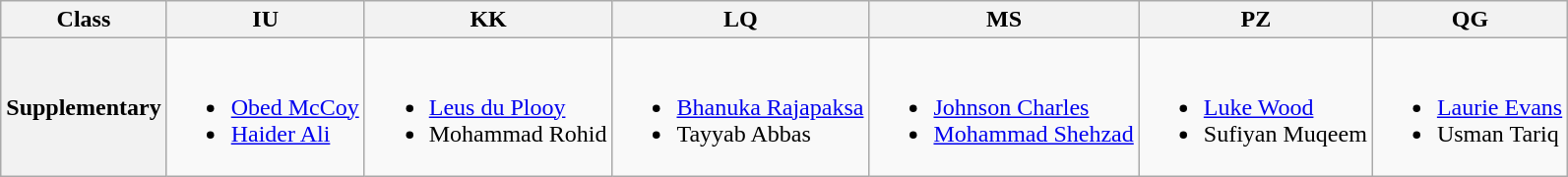<table class="wikitable">
<tr>
<th>Class</th>
<th>IU</th>
<th>KK</th>
<th>LQ</th>
<th>MS</th>
<th>PZ</th>
<th>QG</th>
</tr>
<tr>
<th>Supplementary</th>
<td><br><ul><li><a href='#'>Obed McCoy</a></li><li><a href='#'>Haider Ali</a></li></ul></td>
<td><br><ul><li><a href='#'>Leus du Plooy</a></li><li>Mohammad Rohid</li></ul></td>
<td><br><ul><li><a href='#'>Bhanuka Rajapaksa</a></li><li>Tayyab Abbas</li></ul></td>
<td><br><ul><li><a href='#'>Johnson Charles</a></li><li><a href='#'>Mohammad Shehzad</a></li></ul></td>
<td><br><ul><li><a href='#'>Luke Wood</a></li><li>Sufiyan Muqeem</li></ul></td>
<td><br><ul><li><a href='#'>Laurie Evans</a></li><li>Usman Tariq</li></ul></td>
</tr>
</table>
